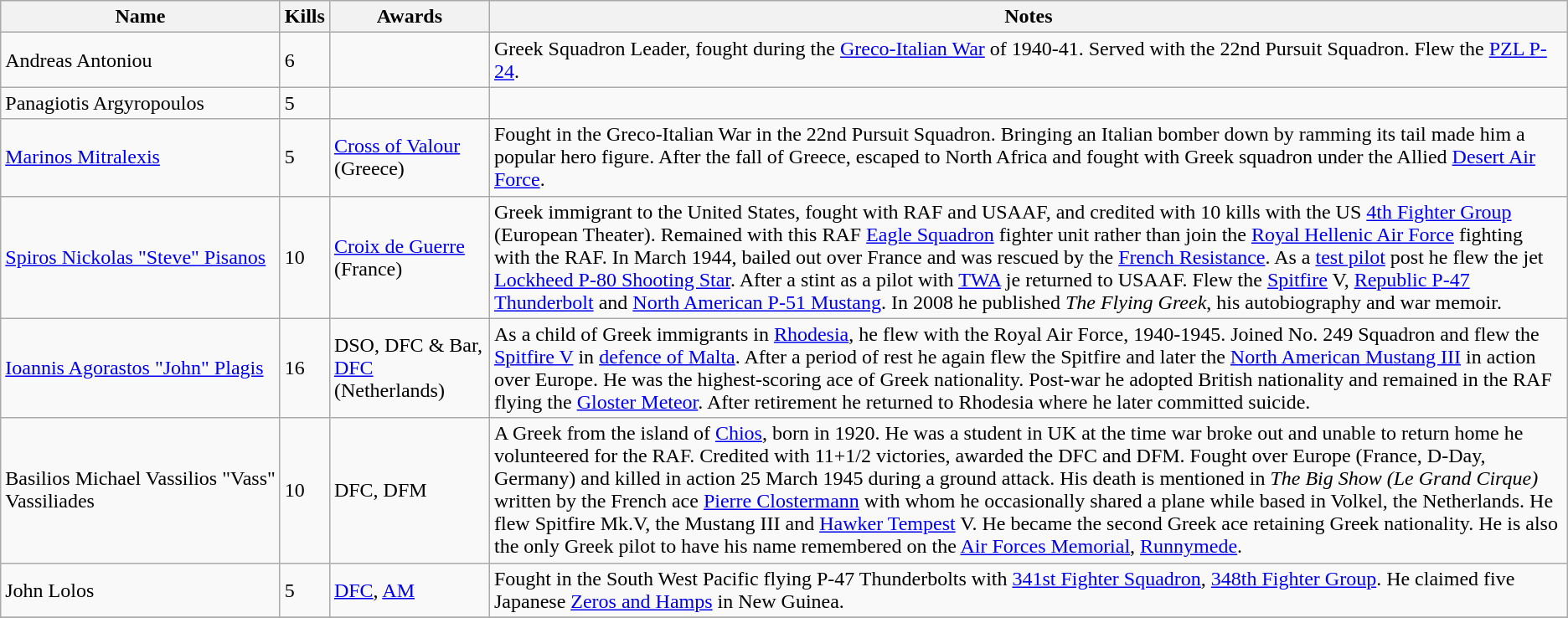<table class="wikitable">
<tr>
<th width="215">Name</th>
<th>Kills</th>
<th width="120">Awards</th>
<th>Notes</th>
</tr>
<tr>
<td>Andreas Antoniou</td>
<td>6</td>
<td></td>
<td>Greek Squadron Leader, fought during the <a href='#'>Greco-Italian War</a> of 1940-41. Served with the 22nd Pursuit Squadron. Flew the <a href='#'>PZL P-24</a>.</td>
</tr>
<tr>
<td>Panagiotis Argyropoulos</td>
<td>5</td>
<td></td>
<td></td>
</tr>
<tr>
<td><a href='#'>Marinos Mitralexis</a></td>
<td>5</td>
<td><a href='#'>Cross of Valour</a> (Greece)</td>
<td>Fought in the Greco-Italian War in the 22nd Pursuit Squadron. Bringing an Italian bomber down by ramming its tail made him a popular hero figure. After the fall of Greece, escaped to North Africa and fought with Greek squadron under the Allied <a href='#'>Desert Air Force</a>.</td>
</tr>
<tr>
<td><a href='#'>Spiros Nickolas "Steve" Pisanos</a></td>
<td>10</td>
<td><a href='#'>Croix de Guerre</a> (France)</td>
<td>Greek immigrant to the United States, fought with RAF and USAAF, and credited with 10 kills with the US <a href='#'>4th Fighter Group</a> (European Theater).  Remained with this RAF <a href='#'>Eagle Squadron</a> fighter unit rather than join the <a href='#'>Royal Hellenic Air Force</a> fighting with the RAF.  In March 1944, bailed out over France and was rescued by the <a href='#'>French Resistance</a>.  As a <a href='#'>test pilot</a> post he flew the jet <a href='#'>Lockheed P-80 Shooting Star</a>.  After a stint as a pilot with <a href='#'>TWA</a> je returned to USAAF.  Flew the <a href='#'>Spitfire</a> V, <a href='#'>Republic P-47 Thunderbolt</a> and <a href='#'>North American P-51 Mustang</a>. In 2008 he published <em>The Flying Greek</em>, his autobiography and war memoir.</td>
</tr>
<tr>
<td><a href='#'>Ioannis Agorastos "John" Plagis</a></td>
<td>16</td>
<td>DSO, DFC & Bar, <a href='#'>DFC</a> (Netherlands)</td>
<td>As a child of Greek immigrants in <a href='#'>Rhodesia</a>, he flew with the Royal Air Force, 1940-1945.  Joined No. 249 Squadron and flew the <a href='#'>Spitfire V</a> in <a href='#'>defence of Malta</a>.  After a period of rest he again flew the Spitfire and later the <a href='#'>North American Mustang III</a> in action over Europe.  He was the highest-scoring ace of Greek nationality.  Post-war he adopted British nationality and remained in the RAF flying the <a href='#'>Gloster Meteor</a>.  After retirement he returned to Rhodesia where he later committed suicide.</td>
</tr>
<tr>
<td>Basilios Michael Vassilios "Vass" Vassiliades</td>
<td>10</td>
<td>DFC, DFM</td>
<td>A Greek from the island of <a href='#'>Chios</a>, born in 1920. He was a student in UK at the time war broke out and unable to return home he volunteered for the RAF. Credited with 11+1/2 victories, awarded the DFC and DFM. Fought over Europe (France, D-Day, Germany) and killed in action 25 March 1945 during a ground attack. His death is mentioned in <em>The Big Show (Le Grand Cirque)</em> written by the French ace <a href='#'>Pierre Clostermann</a> with whom he occasionally shared a plane while based in Volkel, the Netherlands. He flew Spitfire Mk.V, the Mustang III and <a href='#'>Hawker Tempest</a> V. He became the second Greek ace retaining Greek nationality. He is also the only Greek pilot to have his name remembered on the <a href='#'>Air Forces Memorial</a>, <a href='#'>Runnymede</a>.</td>
</tr>
<tr>
<td>John Lolos</td>
<td>5</td>
<td><a href='#'>DFC</a>, <a href='#'>AM</a></td>
<td>Fought in the South West Pacific flying P-47 Thunderbolts with <a href='#'>341st Fighter Squadron</a>, <a href='#'>348th Fighter Group</a>. He claimed five Japanese <a href='#'>Zeros and Hamps</a> in New Guinea.</td>
</tr>
<tr>
</tr>
</table>
